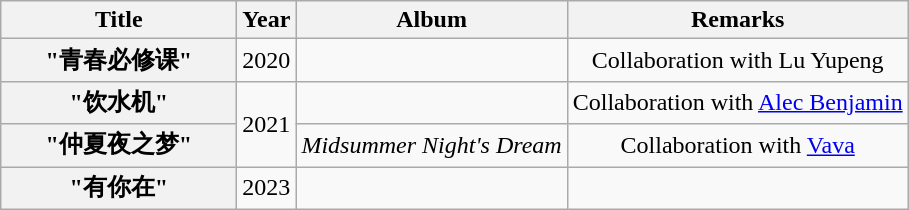<table class="wikitable plainrowheaders" style="text-align:center;">
<tr>
<th scope="col" rowspan="1" style="width:150px;">Title</th>
<th scope="col" rowspan="1">Year</th>
<th scope="col" rowspan="1">Album</th>
<th>Remarks</th>
</tr>
<tr>
<th scope="row">"青春必修课"<br></th>
<td>2020</td>
<td></td>
<td>Collaboration with Lu Yupeng</td>
</tr>
<tr>
<th scope="row">"饮水机"<br></th>
<td rowspan="2">2021</td>
<td></td>
<td>Collaboration with <a href='#'>Alec Benjamin</a></td>
</tr>
<tr>
<th scope="row">"仲夏夜之梦"<br></th>
<td><em>Midsummer Night's Dream</em></td>
<td>Collaboration with <a href='#'>Vava</a></td>
</tr>
<tr>
<th scope="row">"有你在"<br></th>
<td>2023</td>
<td></td>
<td></td>
</tr>
</table>
